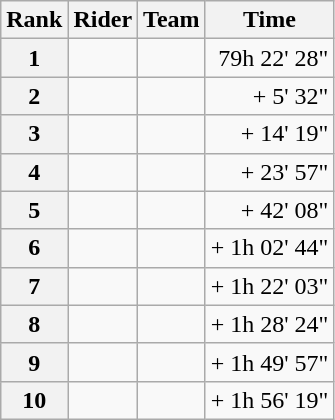<table class="wikitable">
<tr>
<th scope="col">Rank</th>
<th scope="col">Rider</th>
<th scope="col">Team</th>
<th scope="col">Time</th>
</tr>
<tr>
<th scope="row">1</th>
<td> </td>
<td></td>
<td style="text-align:right;">79h 22' 28"</td>
</tr>
<tr>
<th scope="row">2</th>
<td></td>
<td></td>
<td style="text-align:right;">+ 5' 32"</td>
</tr>
<tr>
<th scope="row">3</th>
<td></td>
<td></td>
<td style="text-align:right;">+ 14' 19"</td>
</tr>
<tr>
<th scope="row">4</th>
<td></td>
<td></td>
<td style="text-align:right;">+ 23' 57"</td>
</tr>
<tr>
<th scope="row">5</th>
<td></td>
<td></td>
<td style="text-align:right;">+ 42' 08"</td>
</tr>
<tr>
<th scope="row">6</th>
<td></td>
<td></td>
<td style="text-align:right;">+ 1h 02' 44"</td>
</tr>
<tr>
<th scope="row">7</th>
<td></td>
<td></td>
<td style="text-align:right;">+ 1h 22' 03"</td>
</tr>
<tr>
<th scope="row">8</th>
<td></td>
<td></td>
<td style="text-align:right;">+ 1h 28' 24"</td>
</tr>
<tr>
<th scope="row">9</th>
<td></td>
<td></td>
<td style="text-align:right;">+ 1h 49' 57"</td>
</tr>
<tr>
<th scope="row">10</th>
<td></td>
<td></td>
<td style="text-align:right;">+ 1h 56' 19"</td>
</tr>
</table>
